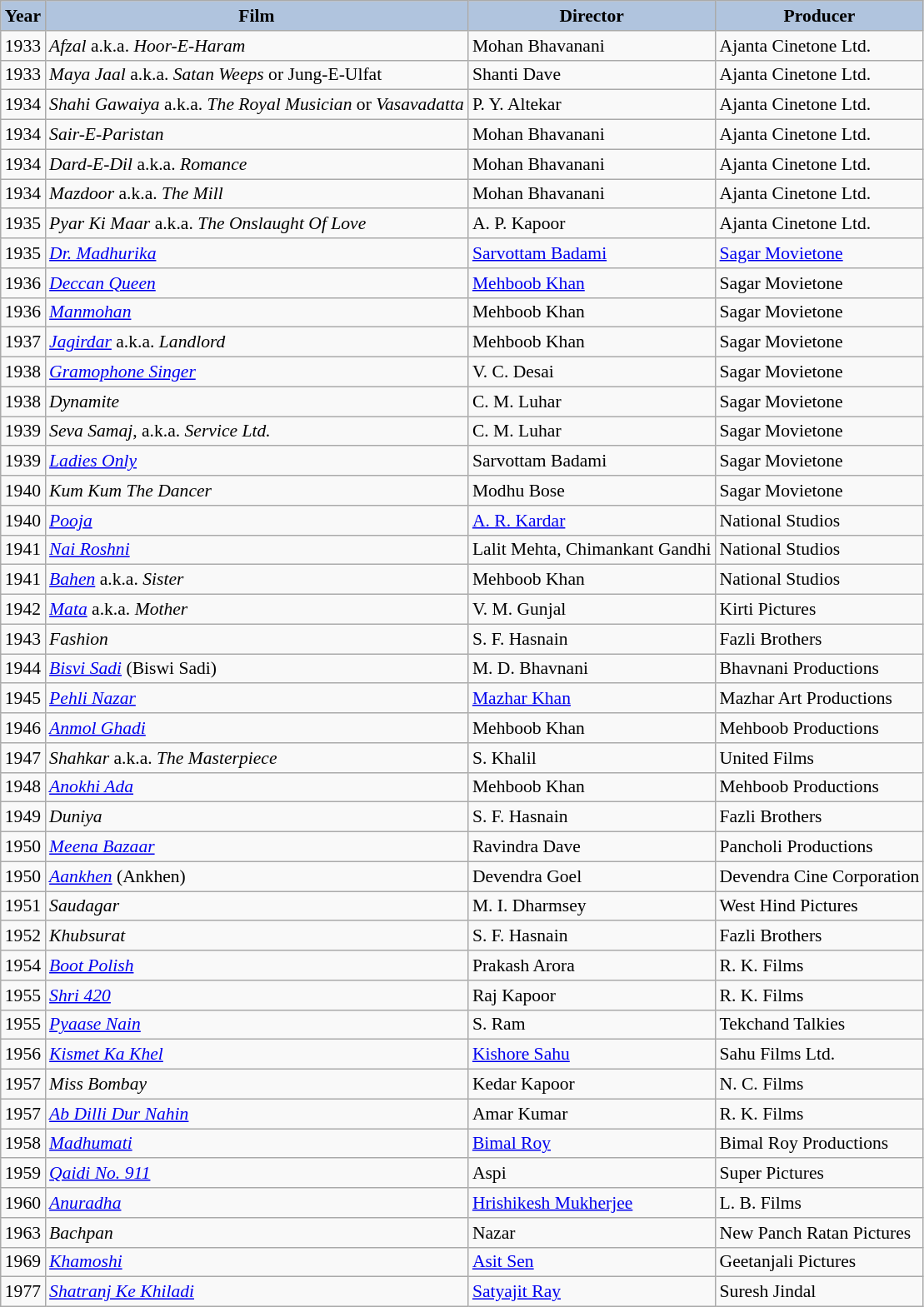<table class="wikitable" style="font-size:90%">
<tr>
<th style="background:#B0C4DE;">Year</th>
<th style="background:#B0C4DE;">Film</th>
<th style="background:#B0C4DE;">Director</th>
<th style="background:#B0C4DE;">Producer</th>
</tr>
<tr>
<td>1933</td>
<td><em>Afzal</em> a.k.a. <em>Hoor-E-Haram</em></td>
<td>Mohan Bhavanani</td>
<td>Ajanta Cinetone Ltd.</td>
</tr>
<tr>
<td>1933</td>
<td><em>Maya Jaal</em> a.k.a. <em>Satan Weeps</em> or Jung-E-Ulfat</td>
<td>Shanti Dave</td>
<td>Ajanta Cinetone Ltd.</td>
</tr>
<tr>
<td>1934</td>
<td><em>Shahi Gawaiya</em> a.k.a. <em>The Royal Musician</em> or <em>Vasavadatta</em></td>
<td>P. Y. Altekar</td>
<td>Ajanta Cinetone Ltd.</td>
</tr>
<tr>
<td>1934</td>
<td><em>Sair-E-Paristan</em></td>
<td>Mohan Bhavanani</td>
<td>Ajanta Cinetone Ltd.</td>
</tr>
<tr>
<td>1934</td>
<td><em>Dard-E-Dil</em> a.k.a. <em>Romance</em></td>
<td>Mohan Bhavanani</td>
<td>Ajanta Cinetone Ltd.</td>
</tr>
<tr>
<td>1934</td>
<td><em>Mazdoor</em> a.k.a. <em>The Mill</em></td>
<td>Mohan Bhavanani</td>
<td>Ajanta Cinetone Ltd.</td>
</tr>
<tr>
<td>1935</td>
<td><em>Pyar Ki Maar</em> a.k.a. <em>The Onslaught Of Love</em></td>
<td>A. P. Kapoor</td>
<td>Ajanta Cinetone Ltd.</td>
</tr>
<tr>
<td>1935</td>
<td><em><a href='#'>Dr. Madhurika</a></em></td>
<td><a href='#'>Sarvottam Badami</a></td>
<td><a href='#'>Sagar Movietone</a></td>
</tr>
<tr>
<td>1936</td>
<td><em><a href='#'>Deccan Queen</a></em></td>
<td><a href='#'>Mehboob Khan</a></td>
<td>Sagar Movietone</td>
</tr>
<tr>
<td>1936</td>
<td><em><a href='#'>Manmohan</a></em></td>
<td>Mehboob Khan</td>
<td>Sagar Movietone</td>
</tr>
<tr>
<td>1937</td>
<td><em><a href='#'>Jagirdar</a></em> a.k.a. <em>Landlord</em></td>
<td>Mehboob Khan</td>
<td>Sagar Movietone</td>
</tr>
<tr>
<td>1938</td>
<td><em><a href='#'>Gramophone Singer</a></em></td>
<td>V. C. Desai</td>
<td>Sagar Movietone</td>
</tr>
<tr>
<td>1938</td>
<td><em>Dynamite</em></td>
<td>C. M. Luhar</td>
<td>Sagar Movietone</td>
</tr>
<tr>
<td>1939</td>
<td><em>Seva Samaj</em>, a.k.a. <em>Service Ltd.</em></td>
<td>C. M. Luhar</td>
<td>Sagar Movietone</td>
</tr>
<tr>
<td>1939</td>
<td><em><a href='#'>Ladies Only</a></em></td>
<td>Sarvottam Badami</td>
<td>Sagar Movietone</td>
</tr>
<tr>
<td>1940</td>
<td><em>Kum Kum The Dancer</em></td>
<td>Modhu Bose</td>
<td>Sagar Movietone</td>
</tr>
<tr>
<td>1940</td>
<td><em><a href='#'>Pooja</a></em></td>
<td><a href='#'>A. R. Kardar</a></td>
<td>National Studios</td>
</tr>
<tr>
<td>1941</td>
<td><em><a href='#'>Nai Roshni</a></em></td>
<td>Lalit Mehta, Chimankant Gandhi</td>
<td>National Studios</td>
</tr>
<tr>
<td>1941</td>
<td><em><a href='#'>Bahen</a></em> a.k.a. <em>Sister</em></td>
<td>Mehboob Khan</td>
<td>National Studios</td>
</tr>
<tr>
<td>1942</td>
<td><em><a href='#'>Mata</a></em> a.k.a. <em>Mother</em></td>
<td>V. M. Gunjal</td>
<td>Kirti Pictures</td>
</tr>
<tr>
<td>1943</td>
<td><em>Fashion</em></td>
<td>S. F. Hasnain</td>
<td>Fazli Brothers</td>
</tr>
<tr>
<td>1944</td>
<td><em><a href='#'>Bisvi Sadi</a></em> (Biswi Sadi)</td>
<td>M. D. Bhavnani</td>
<td>Bhavnani Productions</td>
</tr>
<tr>
<td>1945</td>
<td><em><a href='#'>Pehli Nazar</a></em></td>
<td><a href='#'>Mazhar Khan</a></td>
<td>Mazhar Art Productions</td>
</tr>
<tr>
<td>1946</td>
<td><em><a href='#'>Anmol Ghadi</a></em></td>
<td>Mehboob Khan</td>
<td>Mehboob Productions</td>
</tr>
<tr>
<td>1947</td>
<td><em>Shahkar</em> a.k.a. <em>The Masterpiece</em></td>
<td>S. Khalil</td>
<td>United Films</td>
</tr>
<tr>
<td>1948</td>
<td><em><a href='#'>Anokhi Ada</a></em></td>
<td>Mehboob Khan</td>
<td>Mehboob Productions</td>
</tr>
<tr>
<td>1949</td>
<td><em>Duniya</em></td>
<td>S. F. Hasnain</td>
<td>Fazli Brothers</td>
</tr>
<tr>
<td>1950</td>
<td><em><a href='#'>Meena Bazaar</a></em></td>
<td>Ravindra Dave</td>
<td>Pancholi Productions</td>
</tr>
<tr>
<td>1950</td>
<td><em><a href='#'>Aankhen</a></em> (Ankhen)</td>
<td>Devendra Goel</td>
<td>Devendra Cine Corporation</td>
</tr>
<tr>
<td>1951</td>
<td><em>Saudagar</em></td>
<td>M. I. Dharmsey</td>
<td>West Hind Pictures</td>
</tr>
<tr>
<td>1952</td>
<td><em>Khubsurat</em></td>
<td>S. F. Hasnain</td>
<td>Fazli Brothers</td>
</tr>
<tr>
<td>1954</td>
<td><em><a href='#'>Boot Polish</a></em></td>
<td>Prakash Arora</td>
<td>R. K. Films</td>
</tr>
<tr>
<td>1955</td>
<td><em><a href='#'>Shri 420</a></em></td>
<td>Raj Kapoor</td>
<td>R. K. Films</td>
</tr>
<tr>
<td>1955</td>
<td><em><a href='#'>Pyaase Nain</a></em></td>
<td>S. Ram</td>
<td>Tekchand Talkies</td>
</tr>
<tr>
<td>1956</td>
<td><em><a href='#'>Kismet Ka Khel</a></em></td>
<td><a href='#'>Kishore Sahu</a></td>
<td>Sahu Films Ltd.</td>
</tr>
<tr>
<td>1957</td>
<td><em>Miss Bombay</em></td>
<td>Kedar Kapoor</td>
<td>N. C. Films</td>
</tr>
<tr>
<td>1957</td>
<td><em><a href='#'>Ab Dilli Dur Nahin</a></em></td>
<td>Amar Kumar</td>
<td>R. K. Films</td>
</tr>
<tr>
<td>1958</td>
<td><em><a href='#'>Madhumati</a></em></td>
<td><a href='#'>Bimal Roy</a></td>
<td>Bimal Roy Productions</td>
</tr>
<tr>
<td>1959</td>
<td><em><a href='#'>Qaidi No. 911</a></em></td>
<td>Aspi</td>
<td>Super Pictures</td>
</tr>
<tr>
<td>1960</td>
<td><em><a href='#'>Anuradha</a></em></td>
<td><a href='#'>Hrishikesh Mukherjee</a></td>
<td>L. B. Films</td>
</tr>
<tr>
<td>1963</td>
<td><em>Bachpan</em></td>
<td>Nazar</td>
<td>New Panch Ratan Pictures</td>
</tr>
<tr>
<td>1969</td>
<td><em><a href='#'>Khamoshi</a></em></td>
<td><a href='#'>Asit Sen</a></td>
<td>Geetanjali Pictures</td>
</tr>
<tr>
<td>1977</td>
<td><em><a href='#'>Shatranj Ke Khiladi</a></em></td>
<td><a href='#'>Satyajit Ray</a></td>
<td>Suresh Jindal</td>
</tr>
</table>
